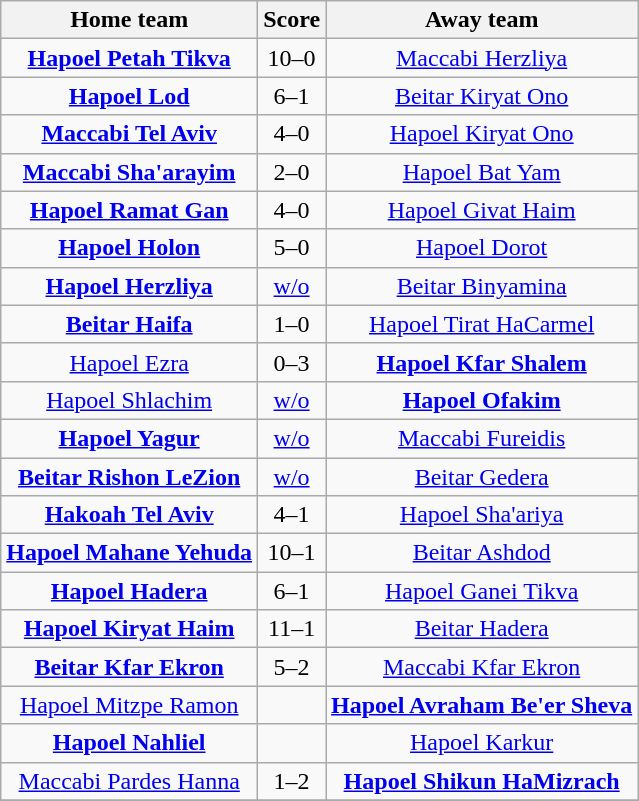<table class="wikitable" style="text-align:center">
<tr>
<th>Home team</th>
<th>Score</th>
<th>Away team</th>
</tr>
<tr>
<td><strong><a href='#'>Hapoel Petah Tikva</a></strong></td>
<td>10–0</td>
<td><a href='#'>Maccabi Herzliya</a></td>
</tr>
<tr>
<td><strong><a href='#'>Hapoel Lod</a></strong></td>
<td>6–1</td>
<td><a href='#'>Beitar Kiryat Ono</a></td>
</tr>
<tr>
<td><strong><a href='#'>Maccabi Tel Aviv</a></strong></td>
<td>4–0</td>
<td><a href='#'>Hapoel Kiryat Ono</a></td>
</tr>
<tr>
<td><strong><a href='#'>Maccabi Sha'arayim</a></strong></td>
<td>2–0 <br></td>
<td><a href='#'>Hapoel Bat Yam</a></td>
</tr>
<tr>
<td><strong><a href='#'>Hapoel Ramat Gan</a></strong></td>
<td>4–0</td>
<td><a href='#'>Hapoel Givat Haim</a></td>
</tr>
<tr>
<td><strong><a href='#'>Hapoel Holon</a></strong></td>
<td>5–0</td>
<td><a href='#'>Hapoel Dorot</a></td>
</tr>
<tr>
<td><strong><a href='#'>Hapoel Herzliya</a></strong></td>
<td><a href='#'>w/o</a></td>
<td><a href='#'>Beitar Binyamina</a></td>
</tr>
<tr>
<td><strong><a href='#'>Beitar Haifa</a></strong></td>
<td>1–0 </td>
<td><a href='#'>Hapoel Tirat HaCarmel</a></td>
</tr>
<tr>
<td><a href='#'>Hapoel Ezra</a></td>
<td>0–3</td>
<td><strong><a href='#'>Hapoel Kfar Shalem</a></strong></td>
</tr>
<tr>
<td><a href='#'>Hapoel Shlachim</a></td>
<td><a href='#'>w/o</a></td>
<td><strong><a href='#'>Hapoel Ofakim</a></strong></td>
</tr>
<tr>
<td><strong><a href='#'>Hapoel Yagur</a></strong></td>
<td><a href='#'>w/o</a></td>
<td><a href='#'>Maccabi Fureidis</a></td>
</tr>
<tr>
<td><strong><a href='#'>Beitar Rishon LeZion</a></strong></td>
<td><a href='#'>w/o</a></td>
<td><a href='#'>Beitar Gedera</a></td>
</tr>
<tr>
<td><strong><a href='#'>Hakoah Tel Aviv</a></strong></td>
<td>4–1</td>
<td><a href='#'>Hapoel Sha'ariya</a></td>
</tr>
<tr>
<td><strong><a href='#'>Hapoel Mahane Yehuda</a></strong></td>
<td>10–1</td>
<td><a href='#'>Beitar Ashdod</a> <br></td>
</tr>
<tr>
<td><strong><a href='#'>Hapoel Hadera</a></strong></td>
<td>6–1</td>
<td><a href='#'>Hapoel Ganei Tikva</a></td>
</tr>
<tr>
<td><strong><a href='#'>Hapoel Kiryat Haim</a></strong></td>
<td>11–1</td>
<td><a href='#'>Beitar Hadera</a></td>
</tr>
<tr>
<td><strong><a href='#'>Beitar Kfar Ekron</a></strong></td>
<td>5–2</td>
<td><a href='#'>Maccabi Kfar Ekron</a></td>
</tr>
<tr>
<td><a href='#'>Hapoel Mitzpe Ramon</a></td>
<td></td>
<td><strong><a href='#'>Hapoel Avraham Be'er Sheva</a></strong></td>
</tr>
<tr>
<td><strong><a href='#'>Hapoel Nahliel</a></strong></td>
<td></td>
<td><a href='#'>Hapoel Karkur</a></td>
</tr>
<tr>
<td><a href='#'>Maccabi Pardes Hanna</a></td>
<td>1–2</td>
<td><strong><a href='#'>Hapoel Shikun HaMizrach</a></strong></td>
</tr>
<tr>
</tr>
</table>
